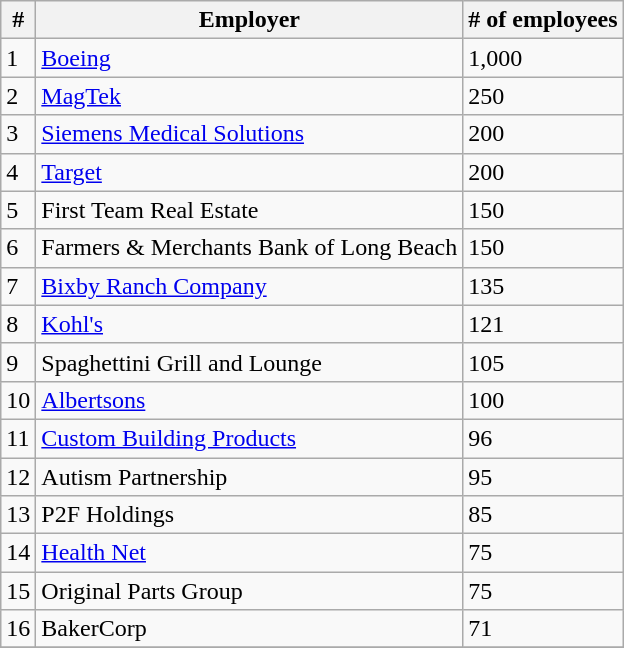<table class="wikitable" border="1">
<tr>
<th>#</th>
<th>Employer</th>
<th># of employees</th>
</tr>
<tr>
<td>1</td>
<td><a href='#'>Boeing</a></td>
<td>1,000</td>
</tr>
<tr>
<td>2</td>
<td><a href='#'>MagTek</a></td>
<td>250</td>
</tr>
<tr>
<td>3</td>
<td><a href='#'>Siemens Medical Solutions</a></td>
<td>200</td>
</tr>
<tr>
<td>4</td>
<td><a href='#'>Target</a></td>
<td>200</td>
</tr>
<tr>
<td>5</td>
<td>First Team Real Estate</td>
<td>150</td>
</tr>
<tr>
<td>6</td>
<td>Farmers & Merchants Bank of Long Beach</td>
<td>150</td>
</tr>
<tr>
<td>7</td>
<td><a href='#'>Bixby Ranch Company</a></td>
<td>135</td>
</tr>
<tr>
<td>8</td>
<td><a href='#'>Kohl's</a></td>
<td>121</td>
</tr>
<tr>
<td>9</td>
<td>Spaghettini Grill and Lounge</td>
<td>105</td>
</tr>
<tr>
<td>10</td>
<td><a href='#'>Albertsons</a></td>
<td>100</td>
</tr>
<tr>
<td>11</td>
<td><a href='#'>Custom Building Products</a></td>
<td>96</td>
</tr>
<tr>
<td>12</td>
<td>Autism Partnership</td>
<td>95</td>
</tr>
<tr>
<td>13</td>
<td>P2F Holdings</td>
<td>85</td>
</tr>
<tr>
<td>14</td>
<td><a href='#'>Health Net</a></td>
<td>75</td>
</tr>
<tr>
<td>15</td>
<td>Original Parts Group</td>
<td>75</td>
</tr>
<tr>
<td>16</td>
<td>BakerCorp</td>
<td>71</td>
</tr>
<tr>
</tr>
</table>
